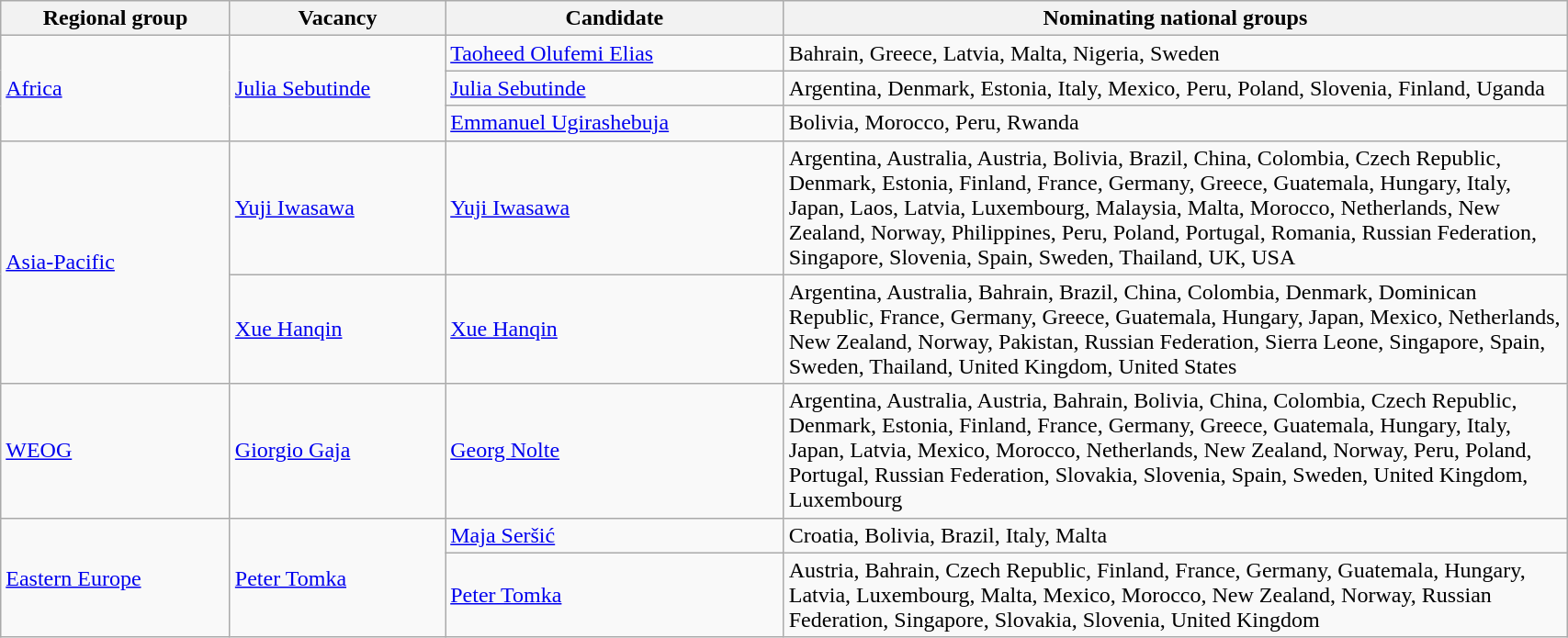<table class="wikitable" style="width:90%;">
<tr>
<th>Regional group</th>
<th>Vacancy</th>
<th>Candidate</th>
<th width=50%>Nominating national groups</th>
</tr>
<tr>
<td rowspan=3><a href='#'>Africa</a></td>
<td rowspan=3> <a href='#'>Julia Sebutinde</a></td>
<td> <a href='#'>Taoheed Olufemi Elias</a></td>
<td>Bahrain, Greece, Latvia, Malta, Nigeria, Sweden</td>
</tr>
<tr>
<td> <a href='#'>Julia Sebutinde</a></td>
<td>Argentina, Denmark, Estonia, Italy, Mexico, Peru, Poland, Slovenia, Finland, Uganda</td>
</tr>
<tr>
<td> <a href='#'>Emmanuel Ugirashebuja</a></td>
<td>Bolivia, Morocco, Peru, Rwanda</td>
</tr>
<tr>
<td rowspan=2><a href='#'>Asia-Pacific</a></td>
<td> <a href='#'>Yuji Iwasawa</a></td>
<td> <a href='#'>Yuji Iwasawa</a></td>
<td>Argentina, Australia, Austria, Bolivia, Brazil, China, Colombia, Czech Republic, Denmark, Estonia, Finland, France, Germany, Greece, Guatemala, Hungary, Italy, Japan, Laos, Latvia, Luxembourg, Malaysia, Malta, Morocco, Netherlands, New Zealand, Norway, Philippines, Peru, Poland, Portugal, Romania, Russian Federation, Singapore, Slovenia, Spain, Sweden, Thailand, UK, USA</td>
</tr>
<tr>
<td> <a href='#'>Xue Hanqin</a></td>
<td> <a href='#'>Xue Hanqin</a></td>
<td>Argentina, Australia, Bahrain, Brazil, China, Colombia, Denmark, Dominican Republic, France, Germany, Greece, Guatemala, Hungary, Japan, Mexico, Netherlands, New Zealand, Norway, Pakistan, Russian Federation, Sierra Leone, Singapore, Spain, Sweden, Thailand, United Kingdom, United States</td>
</tr>
<tr>
<td><a href='#'>WEOG</a></td>
<td> <a href='#'>Giorgio Gaja</a></td>
<td> <a href='#'>Georg Nolte</a></td>
<td>Argentina, Australia, Austria, Bahrain, Bolivia, China, Colombia, Czech Republic, Denmark, Estonia, Finland, France, Germany, Greece, Guatemala, Hungary, Italy, Japan, Latvia, Mexico, Morocco, Netherlands, New Zealand, Norway, Peru, Poland, Portugal, Russian Federation, Slovakia, Slovenia, Spain, Sweden, United Kingdom, Luxembourg</td>
</tr>
<tr>
<td rowspan=2><a href='#'>Eastern Europe</a></td>
<td rowspan=2> <a href='#'>Peter Tomka</a></td>
<td> <a href='#'>Maja Seršić</a></td>
<td>Croatia, Bolivia, Brazil, Italy, Malta</td>
</tr>
<tr>
<td> <a href='#'>Peter Tomka</a></td>
<td>Austria, Bahrain, Czech Republic, Finland, France, Germany, Guatemala, Hungary, Latvia, Luxembourg, Malta, Mexico, Morocco, New Zealand, Norway, Russian Federation, Singapore, Slovakia, Slovenia, United Kingdom</td>
</tr>
</table>
